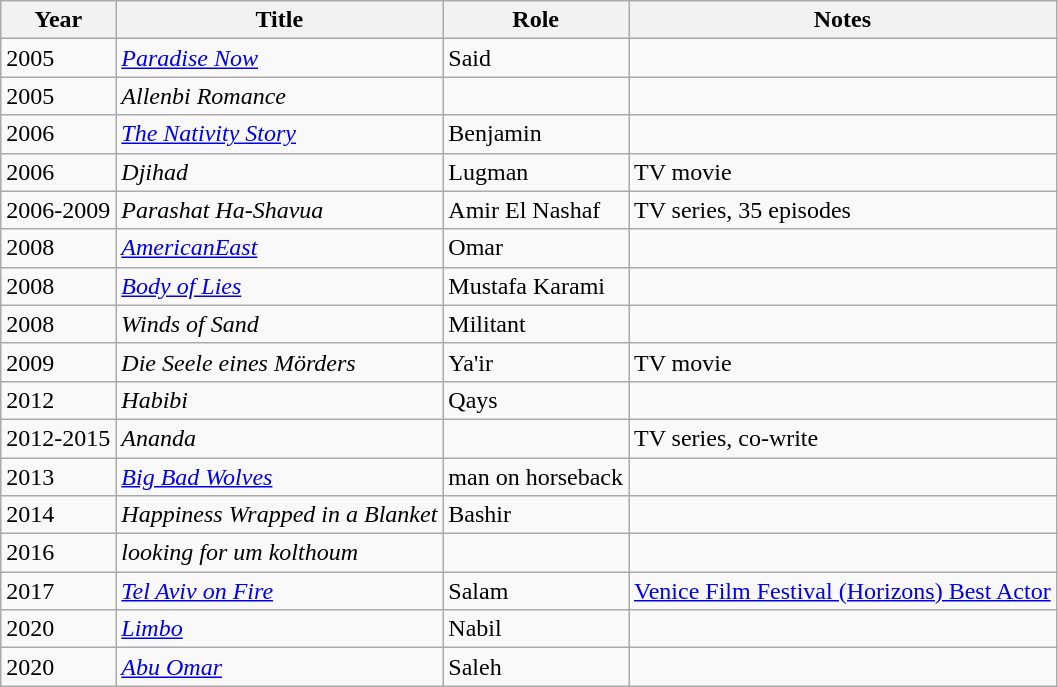<table class="wikitable sortable">
<tr>
<th>Year</th>
<th>Title</th>
<th>Role</th>
<th class="unsortable">Notes</th>
</tr>
<tr>
<td>2005</td>
<td><em><a href='#'>Paradise Now</a></em></td>
<td>Said</td>
<td></td>
</tr>
<tr>
<td>2005</td>
<td><em>Allenbi Romance</em></td>
<td></td>
<td></td>
</tr>
<tr>
<td>2006</td>
<td><em><a href='#'>The Nativity Story</a></em></td>
<td>Benjamin</td>
<td></td>
</tr>
<tr>
<td>2006</td>
<td><em>Djihad</em></td>
<td>Lugman</td>
<td>TV movie</td>
</tr>
<tr>
<td>2006-2009</td>
<td><em>Parashat Ha-Shavua</em></td>
<td>Amir El Nashaf</td>
<td>TV series, 35 episodes</td>
</tr>
<tr>
<td>2008</td>
<td><em><a href='#'>AmericanEast</a></em></td>
<td>Omar</td>
<td></td>
</tr>
<tr>
<td>2008</td>
<td><em><a href='#'>Body of Lies</a></em></td>
<td>Mustafa Karami</td>
<td></td>
</tr>
<tr>
<td>2008</td>
<td><em>Winds of Sand</em></td>
<td>Militant</td>
<td></td>
</tr>
<tr>
<td>2009</td>
<td><em>Die Seele eines Mörders</em></td>
<td>Ya'ir</td>
<td>TV movie</td>
</tr>
<tr>
<td>2012</td>
<td><em>Habibi</em></td>
<td>Qays</td>
<td></td>
</tr>
<tr>
<td>2012-2015</td>
<td><em>Ananda</em></td>
<td></td>
<td>TV series, co-write</td>
</tr>
<tr>
<td>2013</td>
<td><em><a href='#'>Big Bad Wolves</a></em></td>
<td>man on horseback</td>
<td></td>
</tr>
<tr>
<td>2014</td>
<td><em>Happiness Wrapped in a Blanket</em></td>
<td>Bashir</td>
<td></td>
</tr>
<tr>
<td>2016</td>
<td><em>looking for um kolthoum</em></td>
<td></td>
<td></td>
</tr>
<tr>
<td>2017</td>
<td><em><a href='#'>Tel Aviv on Fire</a></em></td>
<td>Salam</td>
<td><a href='#'>Venice Film Festival (Horizons) Best Actor</a></td>
</tr>
<tr>
<td>2020</td>
<td><em><a href='#'>Limbo</a></em></td>
<td>Nabil</td>
<td></td>
</tr>
<tr>
<td>2020</td>
<td><em><a href='#'>Abu Omar</a></em></td>
<td>Saleh</td>
<td></td>
</tr>
</table>
